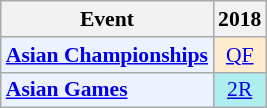<table class="wikitable" style="font-size: 90%; text-align:center">
<tr>
<th>Event</th>
<th>2018</th>
</tr>
<tr>
<td bgcolor="#ECF2FF"; align="left"><strong><a href='#'>Asian Championships</a></strong></td>
<td bgcolor=FFEBCD><a href='#'>QF</a></td>
</tr>
<tr>
<td bgcolor="#ECF2FF"; align="left"><strong><a href='#'>Asian Games</a></strong></td>
<td bgcolor=AFEEEE><a href='#'>2R</a></td>
</tr>
</table>
